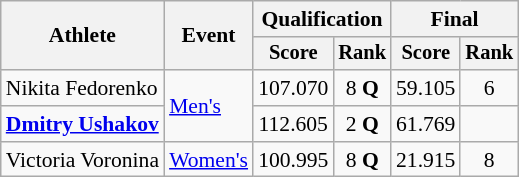<table class="wikitable" style="font-size:90%">
<tr>
<th rowspan="2">Athlete</th>
<th rowspan="2">Event</th>
<th colspan="2">Qualification</th>
<th colspan="2">Final</th>
</tr>
<tr style="font-size:95%">
<th>Score</th>
<th>Rank</th>
<th>Score</th>
<th>Rank</th>
</tr>
<tr align=center>
<td align=left>Nikita Fedorenko</td>
<td align=left rowspan=2><a href='#'>Men's</a></td>
<td>107.070</td>
<td>8 <strong>Q</strong></td>
<td>59.105</td>
<td>6</td>
</tr>
<tr align=center>
<td align=left><strong><a href='#'>Dmitry Ushakov</a></strong></td>
<td>112.605</td>
<td>2 <strong>Q</strong></td>
<td>61.769</td>
<td></td>
</tr>
<tr align=center>
<td align=left>Victoria Voronina</td>
<td align=left><a href='#'>Women's</a></td>
<td>100.995</td>
<td>8 <strong>Q</strong></td>
<td>21.915</td>
<td>8</td>
</tr>
</table>
